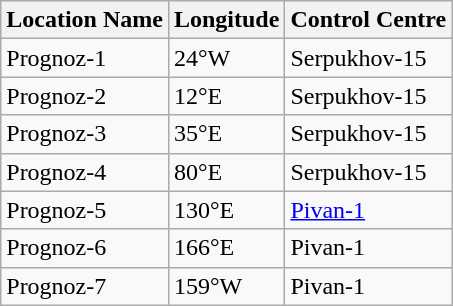<table class="wikitable">
<tr align=center>
<th>Location Name</th>
<th>Longitude </th>
<th>Control Centre </th>
</tr>
<tr>
<td>Prognoz-1</td>
<td>24°W</td>
<td>Serpukhov-15</td>
</tr>
<tr>
<td>Prognoz-2</td>
<td>12°E</td>
<td>Serpukhov-15</td>
</tr>
<tr>
<td>Prognoz-3</td>
<td>35°E</td>
<td>Serpukhov-15</td>
</tr>
<tr>
<td>Prognoz-4</td>
<td>80°E</td>
<td>Serpukhov-15</td>
</tr>
<tr>
<td>Prognoz-5</td>
<td>130°E</td>
<td><a href='#'>Pivan-1</a></td>
</tr>
<tr>
<td>Prognoz-6</td>
<td>166°E</td>
<td>Pivan-1</td>
</tr>
<tr>
<td>Prognoz-7</td>
<td>159°W</td>
<td>Pivan-1</td>
</tr>
</table>
